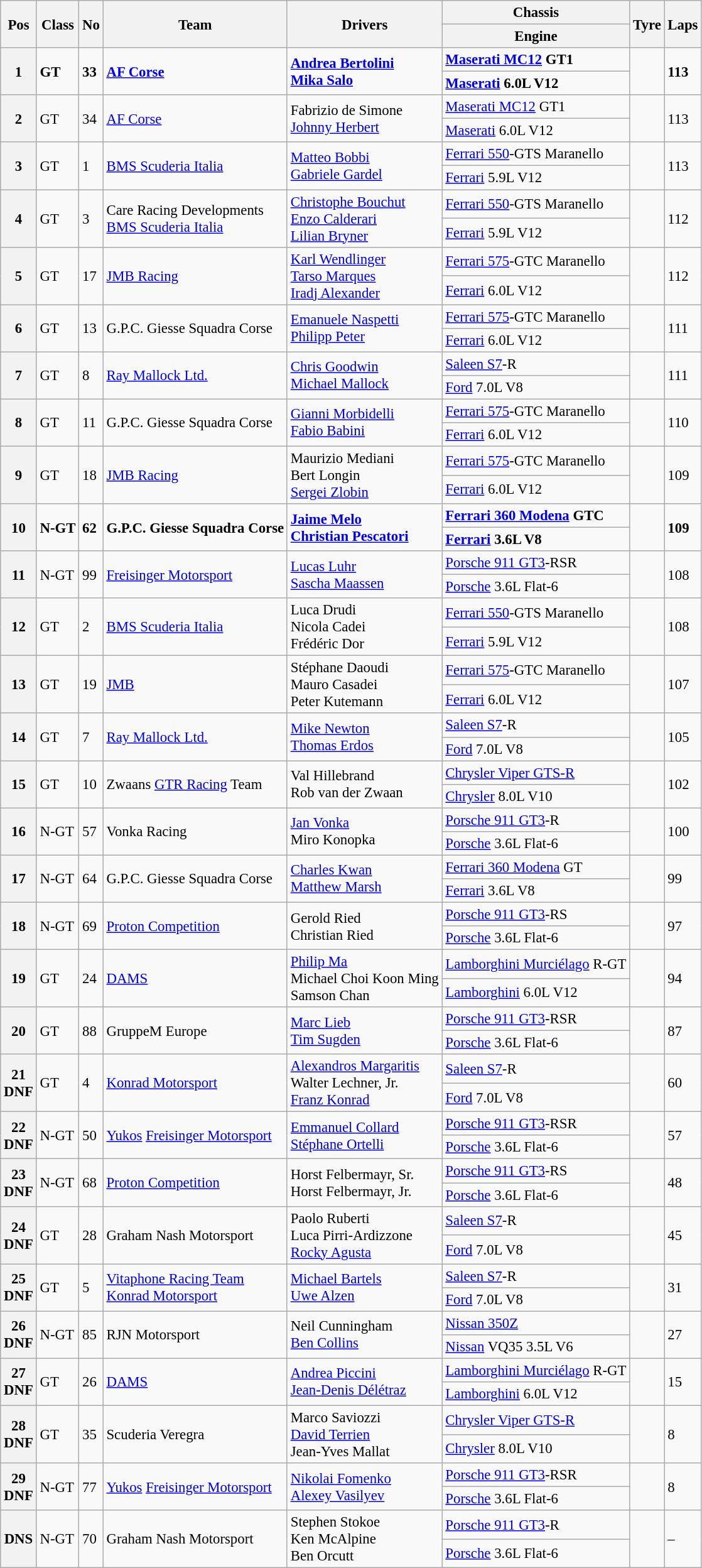<table class="wikitable" style="font-size: 95%;">
<tr>
<th rowspan=2>Pos</th>
<th rowspan=2>Class</th>
<th rowspan=2>No</th>
<th rowspan=2>Team</th>
<th rowspan=2>Drivers</th>
<th>Chassis</th>
<th rowspan=2>Tyre</th>
<th rowspan=2>Laps</th>
</tr>
<tr>
<th>Engine</th>
</tr>
<tr style="font-weight:bold">
<th rowspan=2>1</th>
<td rowspan=2>GT</td>
<td rowspan=2>33</td>
<td rowspan=2> <a href='#'>AF Corse</a></td>
<td rowspan=2> <a href='#'>Andrea Bertolini</a><br> <a href='#'>Mika Salo</a></td>
<td><a href='#'>Maserati MC12</a> GT1</td>
<td rowspan=2></td>
<td rowspan=2>113</td>
</tr>
<tr style="font-weight:bold">
<td><a href='#'>Maserati</a> 6.0L V12</td>
</tr>
<tr>
<th rowspan=2>2</th>
<td rowspan=2>GT</td>
<td rowspan=2>34</td>
<td rowspan=2> <a href='#'>AF Corse</a></td>
<td rowspan=2> Fabrizio de Simone<br> <a href='#'>Johnny Herbert</a></td>
<td><a href='#'>Maserati MC12</a> GT1</td>
<td rowspan=2></td>
<td rowspan=2>113</td>
</tr>
<tr>
<td><a href='#'>Maserati</a> 6.0L V12</td>
</tr>
<tr>
<th rowspan=2>3</th>
<td rowspan=2>GT</td>
<td rowspan=2>1</td>
<td rowspan=2> <a href='#'>BMS Scuderia Italia</a></td>
<td rowspan=2> <a href='#'>Matteo Bobbi</a><br> <a href='#'>Gabriele Gardel</a></td>
<td><a href='#'>Ferrari 550</a>-GTS Maranello</td>
<td rowspan=2></td>
<td rowspan=2>113</td>
</tr>
<tr>
<td><a href='#'>Ferrari</a> 5.9L V12</td>
</tr>
<tr>
<th rowspan=2>4</th>
<td rowspan=2>GT</td>
<td rowspan=2>3</td>
<td rowspan=2> Care Racing Developments<br> <a href='#'>BMS Scuderia Italia</a></td>
<td rowspan=2> <a href='#'>Christophe Bouchut</a><br> <a href='#'>Enzo Calderari</a><br> <a href='#'>Lilian Bryner</a></td>
<td><a href='#'>Ferrari 550</a>-GTS Maranello</td>
<td rowspan=2></td>
<td rowspan=2>112</td>
</tr>
<tr>
<td><a href='#'>Ferrari</a> 5.9L V12</td>
</tr>
<tr>
<th rowspan=2>5</th>
<td rowspan=2>GT</td>
<td rowspan=2>17</td>
<td rowspan=2> <a href='#'>JMB Racing</a></td>
<td rowspan=2> <a href='#'>Karl Wendlinger</a><br> <a href='#'>Tarso Marques</a><br> <a href='#'>Iradj Alexander</a></td>
<td><a href='#'>Ferrari 575</a>-GTC Maranello</td>
<td rowspan=2></td>
<td rowspan=2>112</td>
</tr>
<tr>
<td><a href='#'>Ferrari</a> 6.0L V12</td>
</tr>
<tr>
<th rowspan=2>6</th>
<td rowspan=2>GT</td>
<td rowspan=2>13</td>
<td rowspan=2> G.P.C. Giesse Squadra Corse</td>
<td rowspan=2> <a href='#'>Emanuele Naspetti</a><br> <a href='#'>Philipp Peter</a></td>
<td><a href='#'>Ferrari 575</a>-GTC Maranello</td>
<td rowspan=2></td>
<td rowspan=2>111</td>
</tr>
<tr>
<td><a href='#'>Ferrari</a> 6.0L V12</td>
</tr>
<tr>
<th rowspan=2>7</th>
<td rowspan=2>GT</td>
<td rowspan=2>8</td>
<td rowspan=2> <a href='#'>Ray Mallock Ltd.</a></td>
<td rowspan=2> <a href='#'>Chris Goodwin</a><br> <a href='#'>Michael Mallock</a></td>
<td><a href='#'>Saleen S7</a>-R</td>
<td rowspan=2></td>
<td rowspan=2>111</td>
</tr>
<tr>
<td><a href='#'>Ford</a> 7.0L V8</td>
</tr>
<tr>
<th rowspan=2>8</th>
<td rowspan=2>GT</td>
<td rowspan=2>11</td>
<td rowspan=2> G.P.C. Giesse Squadra Corse</td>
<td rowspan=2> <a href='#'>Gianni Morbidelli</a><br> <a href='#'>Fabio Babini</a></td>
<td><a href='#'>Ferrari 575</a>-GTC Maranello</td>
<td rowspan=2></td>
<td rowspan=2>110</td>
</tr>
<tr>
<td><a href='#'>Ferrari</a> 6.0L V12</td>
</tr>
<tr>
<th rowspan=2>9</th>
<td rowspan=2>GT</td>
<td rowspan=2>18</td>
<td rowspan=2> <a href='#'>JMB Racing</a></td>
<td rowspan=2> Maurizio Mediani<br> Bert Longin<br> <a href='#'>Sergei Zlobin</a></td>
<td><a href='#'>Ferrari 575</a>-GTC Maranello</td>
<td rowspan=2></td>
<td rowspan=2>109</td>
</tr>
<tr>
<td><a href='#'>Ferrari</a> 6.0L V12</td>
</tr>
<tr style="font-weight:bold">
<th rowspan=2>10</th>
<td rowspan=2>N-GT</td>
<td rowspan=2>62</td>
<td rowspan=2> G.P.C. Giesse Squadra Corse</td>
<td rowspan=2> <a href='#'>Jaime Melo</a><br> <a href='#'>Christian Pescatori</a></td>
<td><a href='#'>Ferrari 360 Modena</a> GTC</td>
<td rowspan=2></td>
<td rowspan=2>109</td>
</tr>
<tr style="font-weight:bold">
<td><a href='#'>Ferrari</a> 3.6L V8</td>
</tr>
<tr>
<th rowspan=2>11</th>
<td rowspan=2>N-GT</td>
<td rowspan=2>99</td>
<td rowspan=2> <a href='#'>Freisinger Motorsport</a></td>
<td rowspan=2> <a href='#'>Lucas Luhr</a><br> <a href='#'>Sascha Maassen</a></td>
<td><a href='#'>Porsche 911 GT3</a>-RSR</td>
<td rowspan=2></td>
<td rowspan=2>108</td>
</tr>
<tr>
<td><a href='#'>Porsche</a> 3.6L Flat-6</td>
</tr>
<tr>
<th rowspan=2>12</th>
<td rowspan=2>GT</td>
<td rowspan=2>2</td>
<td rowspan=2> <a href='#'>BMS Scuderia Italia</a></td>
<td rowspan=2> Luca Drudi<br> Nicola Cadei<br> Frédéric Dor</td>
<td><a href='#'>Ferrari 550</a>-GTS Maranello</td>
<td rowspan=2></td>
<td rowspan=2>108</td>
</tr>
<tr>
<td><a href='#'>Ferrari</a> 5.9L V12</td>
</tr>
<tr>
<th rowspan=2>13</th>
<td rowspan=2>GT</td>
<td rowspan=2>19</td>
<td rowspan=2> <a href='#'>JMB</a></td>
<td rowspan=2> Stéphane Daoudi<br> Mauro Casadei<br> Peter Kutemann</td>
<td><a href='#'>Ferrari 575</a>-GTC Maranello</td>
<td rowspan=2></td>
<td rowspan=2>107</td>
</tr>
<tr>
<td><a href='#'>Ferrari</a> 6.0L V12</td>
</tr>
<tr>
<th rowspan=2>14</th>
<td rowspan=2>GT</td>
<td rowspan=2>7</td>
<td rowspan=2> <a href='#'>Ray Mallock Ltd.</a></td>
<td rowspan=2> <a href='#'>Mike Newton</a><br> <a href='#'>Thomas Erdos</a></td>
<td><a href='#'>Saleen S7</a>-R</td>
<td rowspan=2></td>
<td rowspan=2>105</td>
</tr>
<tr>
<td><a href='#'>Ford</a> 7.0L V8</td>
</tr>
<tr>
<th rowspan=2>15</th>
<td rowspan=2>GT</td>
<td rowspan=2>10</td>
<td rowspan=2> Zwaans <a href='#'>GTR Racing</a> Team</td>
<td rowspan=2> Val Hillebrand<br> Rob van der Zwaan</td>
<td><a href='#'>Chrysler Viper GTS-R</a></td>
<td rowspan=2></td>
<td rowspan=2>102</td>
</tr>
<tr>
<td><a href='#'>Chrysler</a> 8.0L V10</td>
</tr>
<tr>
<th rowspan=2>16</th>
<td rowspan=2>N-GT</td>
<td rowspan=2>57</td>
<td rowspan=2> Vonka Racing</td>
<td rowspan=2> <a href='#'>Jan Vonka</a><br> Miro Konopka</td>
<td><a href='#'>Porsche 911 GT3</a>-R</td>
<td rowspan=2></td>
<td rowspan=2>100</td>
</tr>
<tr>
<td><a href='#'>Porsche</a> 3.6L Flat-6</td>
</tr>
<tr>
<th rowspan=2>17</th>
<td rowspan=2>N-GT</td>
<td rowspan=2>64</td>
<td rowspan=2> G.P.C. Giesse Squadra Corse</td>
<td rowspan=2> <a href='#'>Charles Kwan</a><br> <a href='#'>Matthew Marsh</a></td>
<td><a href='#'>Ferrari 360 Modena</a> GT</td>
<td rowspan=2></td>
<td rowspan=2>99</td>
</tr>
<tr>
<td><a href='#'>Ferrari</a> 3.6L V8</td>
</tr>
<tr>
<th rowspan=2>18</th>
<td rowspan=2>N-GT</td>
<td rowspan=2>69</td>
<td rowspan=2> <a href='#'>Proton Competition</a></td>
<td rowspan=2> Gerold Ried<br> Christian Ried</td>
<td><a href='#'>Porsche 911 GT3</a>-RS</td>
<td rowspan=2></td>
<td rowspan=2>97</td>
</tr>
<tr>
<td><a href='#'>Porsche</a> 3.6L Flat-6</td>
</tr>
<tr>
<th rowspan=2>19</th>
<td rowspan=2>GT</td>
<td rowspan=2>24</td>
<td rowspan=2> <a href='#'>DAMS</a></td>
<td rowspan=2> <a href='#'>Philip Ma</a><br> Michael Choi Koon Ming<br> Samson Chan</td>
<td><a href='#'>Lamborghini Murciélago</a> R-GT</td>
<td rowspan=2></td>
<td rowspan=2>94</td>
</tr>
<tr>
<td><a href='#'>Lamborghini</a> 6.0L V12</td>
</tr>
<tr>
<th rowspan=2>20</th>
<td rowspan=2>GT</td>
<td rowspan=2>88</td>
<td rowspan=2> GruppeM Europe</td>
<td rowspan=2> <a href='#'>Marc Lieb</a><br> <a href='#'>Tim Sugden</a></td>
<td><a href='#'>Porsche 911 GT3</a>-RSR</td>
<td rowspan=2></td>
<td rowspan=2>87</td>
</tr>
<tr>
<td><a href='#'>Porsche</a> 3.6L Flat-6</td>
</tr>
<tr>
<th rowspan=2>21<br>DNF</th>
<td rowspan=2>GT</td>
<td rowspan=2>4</td>
<td rowspan=2> <a href='#'>Konrad Motorsport</a></td>
<td rowspan=2> <a href='#'>Alexandros Margaritis</a><br> Walter Lechner, Jr.<br> <a href='#'>Franz Konrad</a></td>
<td><a href='#'>Saleen S7</a>-R</td>
<td rowspan=2></td>
<td rowspan=2>60</td>
</tr>
<tr>
<td><a href='#'>Ford</a> 7.0L V8</td>
</tr>
<tr>
<th rowspan=2>22<br>DNF</th>
<td rowspan=2>N-GT</td>
<td rowspan=2>50</td>
<td rowspan=2> <a href='#'>Yukos</a> <a href='#'>Freisinger Motorsport</a></td>
<td rowspan=2> <a href='#'>Emmanuel Collard</a><br> <a href='#'>Stéphane Ortelli</a></td>
<td><a href='#'>Porsche 911 GT3</a>-RSR</td>
<td rowspan=2></td>
<td rowspan=2>57</td>
</tr>
<tr>
<td><a href='#'>Porsche</a> 3.6L Flat-6</td>
</tr>
<tr>
<th rowspan=2>23<br>DNF</th>
<td rowspan=2>N-GT</td>
<td rowspan=2>68</td>
<td rowspan=2> <a href='#'>Proton Competition</a></td>
<td rowspan=2> Horst Felbermayr, Sr.<br> Horst Felbermayr, Jr.</td>
<td><a href='#'>Porsche 911 GT3</a>-RS</td>
<td rowspan=2></td>
<td rowspan=2>48</td>
</tr>
<tr>
<td><a href='#'>Porsche</a> 3.6L Flat-6</td>
</tr>
<tr>
<th rowspan=2>24<br>DNF</th>
<td rowspan=2>GT</td>
<td rowspan=2>28</td>
<td rowspan=2> Graham Nash Motorsport</td>
<td rowspan=2> Paolo Ruberti<br> Luca Pirri-Ardizzone<br> <a href='#'>Rocky Agusta</a></td>
<td><a href='#'>Saleen S7</a>-R</td>
<td rowspan=2></td>
<td rowspan=2>45</td>
</tr>
<tr>
<td><a href='#'>Ford</a> 7.0L V8</td>
</tr>
<tr>
<th rowspan=2>25<br>DNF</th>
<td rowspan=2>GT</td>
<td rowspan=2>5</td>
<td rowspan=2> <a href='#'>Vitaphone Racing Team</a><br> <a href='#'>Konrad Motorsport</a></td>
<td rowspan=2> <a href='#'>Michael Bartels</a><br> <a href='#'>Uwe Alzen</a></td>
<td><a href='#'>Saleen S7</a>-R</td>
<td rowspan=2></td>
<td rowspan=2>31</td>
</tr>
<tr>
<td><a href='#'>Ford</a> 7.0L V8</td>
</tr>
<tr>
<th rowspan=2>26<br>DNF</th>
<td rowspan=2>N-GT</td>
<td rowspan=2>85</td>
<td rowspan=2> RJN Motorsport</td>
<td rowspan=2> Neil Cunningham<br> <a href='#'>Ben Collins</a></td>
<td><a href='#'>Nissan 350Z</a></td>
<td rowspan=2></td>
<td rowspan=2>27</td>
</tr>
<tr>
<td><a href='#'>Nissan</a> VQ35 3.5L V6</td>
</tr>
<tr>
<th rowspan=2>27<br>DNF</th>
<td rowspan=2>GT</td>
<td rowspan=2>26</td>
<td rowspan=2> <a href='#'>DAMS</a></td>
<td rowspan=2> <a href='#'>Andrea Piccini</a><br> <a href='#'>Jean-Denis Délétraz</a></td>
<td><a href='#'>Lamborghini Murciélago</a> R-GT</td>
<td rowspan=2></td>
<td rowspan=2>15</td>
</tr>
<tr>
<td><a href='#'>Lamborghini</a> 6.0L V12</td>
</tr>
<tr>
<th rowspan=2>28<br>DNF</th>
<td rowspan=2>GT</td>
<td rowspan=2>35</td>
<td rowspan=2> Scuderia Veregra</td>
<td rowspan=2> Marco Saviozzi<br> <a href='#'>David Terrien</a><br> Jean-Yves Mallat</td>
<td><a href='#'>Chrysler Viper GTS-R</a></td>
<td rowspan=2></td>
<td rowspan=2>8</td>
</tr>
<tr>
<td><a href='#'>Chrysler</a> 8.0L V10</td>
</tr>
<tr>
<th rowspan=2>29<br>DNF</th>
<td rowspan=2>N-GT</td>
<td rowspan=2>77</td>
<td rowspan=2> <a href='#'>Yukos</a> <a href='#'>Freisinger Motorsport</a></td>
<td rowspan=2> <a href='#'>Nikolai Fomenko</a><br> <a href='#'>Alexey Vasilyev</a></td>
<td><a href='#'>Porsche 911 GT3</a>-RSR</td>
<td rowspan=2></td>
<td rowspan=2>8</td>
</tr>
<tr>
<td><a href='#'>Porsche</a> 3.6L Flat-6</td>
</tr>
<tr>
<th rowspan=2>DNS</th>
<td rowspan=2>N-GT</td>
<td rowspan=2>70</td>
<td rowspan=2> Graham Nash Motorsport</td>
<td rowspan=2> Stephen Stokoe<br> Ken McAlpine<br> Ben Orcutt</td>
<td><a href='#'>Porsche 911 GT3</a>-R</td>
<td rowspan=2></td>
<td rowspan=2>–</td>
</tr>
<tr>
<td><a href='#'>Porsche</a> 3.6L Flat-6</td>
</tr>
</table>
